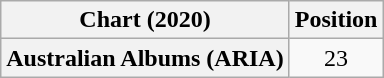<table class="wikitable plainrowheaders" style="text-align:center">
<tr>
<th scope="col">Chart (2020)</th>
<th scope="col">Position</th>
</tr>
<tr>
<th scope="row">Australian Albums (ARIA)</th>
<td>23</td>
</tr>
</table>
